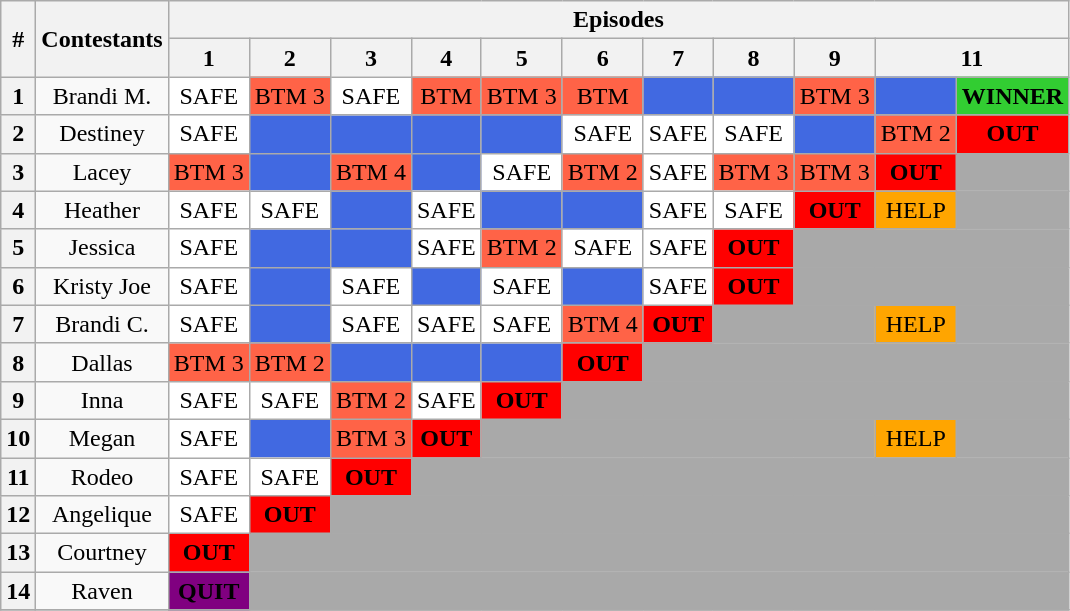<table class="wikitable" style="text-align:center">
<tr>
<th rowspan=2>#</th>
<th rowspan=2>Contestants</th>
<th colspan=11>Episodes</th>
</tr>
<tr>
<th>1</th>
<th>2</th>
<th>3</th>
<th>4</th>
<th>5</th>
<th>6</th>
<th>7</th>
<th>8</th>
<th>9</th>
<th colspan=2>11</th>
</tr>
<tr>
<th>1</th>
<td>Brandi M.</td>
<td bgcolor="white">SAFE</td>
<td bgcolor="tomato">BTM 3</td>
<td bgcolor="white">SAFE</td>
<td bgcolor="tomato">BTM</td>
<td bgcolor="tomato">BTM 3</td>
<td bgcolor="tomato">BTM</td>
<td bgcolor="royalblue"></td>
<td bgcolor="royalblue"></td>
<td bgcolor="tomato">BTM 3</td>
<td bgcolor="royalblue"></td>
<td bgcolor="limegreen"><strong>WINNER</strong></td>
</tr>
<tr>
<th>2</th>
<td>Destiney</td>
<td bgcolor="white">SAFE</td>
<td bgcolor="royalblue"></td>
<td bgcolor="royalblue"></td>
<td bgcolor="royalblue"></td>
<td bgcolor="royalblue"></td>
<td bgcolor="white">SAFE</td>
<td bgcolor="white">SAFE</td>
<td bgcolor="white">SAFE</td>
<td bgcolor="royalblue"></td>
<td bgcolor="tomato">BTM 2</td>
<td bgcolor="red"><strong>OUT</strong></td>
</tr>
<tr>
<th>3</th>
<td>Lacey</td>
<td bgcolor="tomato">BTM 3</td>
<td bgcolor="royalblue"></td>
<td bgcolor="tomato">BTM 4</td>
<td bgcolor="royalblue"></td>
<td bgcolor="white">SAFE</td>
<td bgcolor="tomato">BTM 2</td>
<td bgcolor="white">SAFE</td>
<td bgcolor="tomato">BTM 3</td>
<td bgcolor="tomato">BTM 3</td>
<td bgcolor="red"><strong>OUT</strong></td>
<td bgcolor="darkgray"></td>
</tr>
<tr>
<th>4</th>
<td>Heather</td>
<td bgcolor="white">SAFE</td>
<td bgcolor="white">SAFE</td>
<td bgcolor="royalblue"></td>
<td bgcolor="white">SAFE</td>
<td bgcolor="royalblue"></td>
<td bgcolor="royalblue"></td>
<td bgcolor="white">SAFE</td>
<td bgcolor="white">SAFE</td>
<td bgcolor="red"><strong>OUT</strong></td>
<td bgcolor="orange">HELP</td>
<td bgcolor="darkgray"></td>
</tr>
<tr>
<th>5</th>
<td>Jessica</td>
<td bgcolor="white">SAFE</td>
<td bgcolor="royalblue"></td>
<td bgcolor="royalblue"></td>
<td bgcolor="white">SAFE</td>
<td bgcolor="tomato">BTM 2</td>
<td bgcolor="white">SAFE</td>
<td bgcolor="white">SAFE</td>
<td bgcolor="red"><strong>OUT</strong></td>
<td bgcolor="darkgray" colspan=3></td>
</tr>
<tr>
<th>6</th>
<td>Kristy Joe</td>
<td bgcolor="white">SAFE</td>
<td bgcolor="royalblue"></td>
<td bgcolor="white">SAFE</td>
<td bgcolor="royalblue"></td>
<td bgcolor="white">SAFE</td>
<td bgcolor="royalblue"></td>
<td bgcolor="white">SAFE</td>
<td bgcolor="red"><strong>OUT</strong></td>
<td bgcolor="darkgray" colspan=3></td>
</tr>
<tr>
<th>7</th>
<td>Brandi C.</td>
<td bgcolor="white">SAFE</td>
<td bgcolor="royalblue"></td>
<td bgcolor="white">SAFE</td>
<td bgcolor="white">SAFE</td>
<td bgcolor="white">SAFE</td>
<td bgcolor="tomato">BTM 4</td>
<td bgcolor="red"><strong>OUT</strong></td>
<td bgcolor="darkgray" colspan=2></td>
<td bgcolor="orange">HELP</td>
<td bgcolor="darkgray"></td>
</tr>
<tr>
<th>8</th>
<td>Dallas</td>
<td bgcolor="tomato">BTM 3</td>
<td bgcolor="tomato">BTM 2</td>
<td bgcolor="royalblue"></td>
<td bgcolor="royalblue"></td>
<td bgcolor="royalblue"></td>
<td bgcolor="red"><strong>OUT</strong></td>
<td bgcolor="darkgray" colspan=5></td>
</tr>
<tr>
<th>9</th>
<td>Inna</td>
<td bgcolor="white">SAFE</td>
<td bgcolor="white">SAFE</td>
<td bgcolor="tomato">BTM 2</td>
<td bgcolor="white">SAFE</td>
<td bgcolor="red"><strong>OUT</strong></td>
<td bgcolor="darkgray" colspan=6></td>
</tr>
<tr>
<th>10</th>
<td>Megan</td>
<td bgcolor="white">SAFE</td>
<td bgcolor="royalblue"></td>
<td bgcolor="tomato">BTM 3</td>
<td bgcolor="red"><strong>OUT</strong></td>
<td colspan="5" bgcolor="darkgray"></td>
<td bgcolor="orange">HELP</td>
<td bgcolor="darkgray"></td>
</tr>
<tr>
<th>11</th>
<td>Rodeo</td>
<td bgcolor="white">SAFE</td>
<td bgcolor="white">SAFE</td>
<td bgcolor="red"><strong>OUT</strong></td>
<td colspan="8" bgcolor="darkgray"></td>
</tr>
<tr>
<th>12</th>
<td>Angelique</td>
<td bgcolor="white">SAFE</td>
<td bgcolor="red"><strong>OUT</strong></td>
<td colspan="9" bgcolor="darkgray"></td>
</tr>
<tr>
<th>13</th>
<td>Courtney</td>
<td bgcolor="red"><strong>OUT</strong></td>
<td colspan="10" bgcolor="darkgray"></td>
</tr>
<tr>
<th>14</th>
<td>Raven</td>
<td bgcolor="purple"><span><strong>QUIT</strong></span></td>
<td colspan="10" bgcolor="darkgray"></td>
</tr>
<tr>
</tr>
</table>
